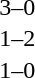<table cellspacing=1 width=70%>
<tr>
<th width=25%></th>
<th width=30%></th>
<th width=15%></th>
<th width=30%></th>
</tr>
<tr>
<td></td>
<td align=right></td>
<td align=center>3–0</td>
<td></td>
</tr>
<tr>
<td></td>
<td align=right></td>
<td align=center>1–2</td>
<td></td>
</tr>
<tr>
<td></td>
<td align=right></td>
<td align=center>1–0</td>
<td></td>
</tr>
</table>
